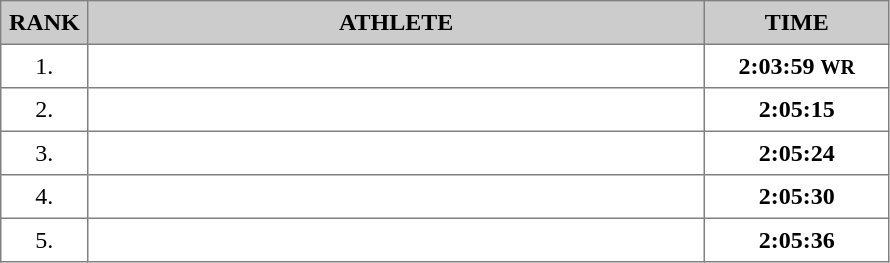<table border="1" cellspacing="2" cellpadding="5" style="border-collapse: collapse; font-size: 100%;">
<tr bgcolor="cccccc">
<th>RANK</th>
<th align="center" style="width: 25em">ATHLETE</th>
<th align="center" style="width: 7em">TIME</th>
</tr>
<tr>
<td align="center">1.</td>
<td></td>
<td align="center"><strong>2:03:59</strong> <small><strong>WR</strong></small></td>
</tr>
<tr>
<td align="center">2.</td>
<td></td>
<td align="center"><strong>2:05:15</strong></td>
</tr>
<tr>
<td align="center">3.</td>
<td></td>
<td align="center"><strong>2:05:24</strong></td>
</tr>
<tr>
<td align="center">4.</td>
<td></td>
<td align="center"><strong>2:05:30</strong></td>
</tr>
<tr>
<td align="center">5.</td>
<td></td>
<td align="center"><strong>2:05:36</strong></td>
</tr>
</table>
